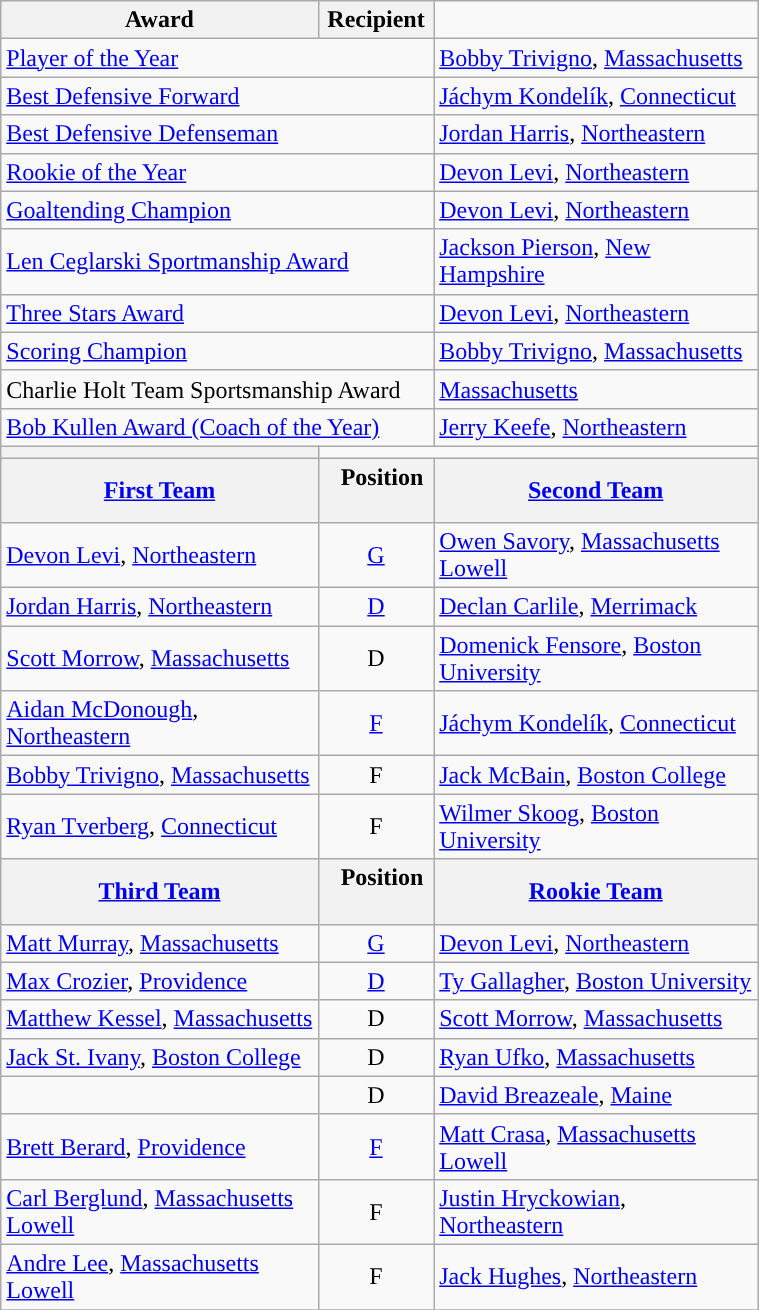<table class="wikitable" width=40%>
<tr>
<th>Award</th>
<th>Recipient</th>
</tr>
<tr>
<td colspan=2><a href='#'>Player of the Year</a></td>
<td><a href='#'>Bobby Trivigno</a>, <a href='#'>Massachusetts</a></td>
</tr>
<tr>
<td colspan=2><a href='#'>Best Defensive Forward</a></td>
<td><a href='#'>Jáchym Kondelík</a>, <a href='#'>Connecticut</a></td>
</tr>
<tr>
<td colspan=2><a href='#'>Best Defensive Defenseman</a></td>
<td><a href='#'>Jordan Harris</a>, <a href='#'>Northeastern</a></td>
</tr>
<tr>
<td colspan=2><a href='#'>Rookie of the Year</a></td>
<td><a href='#'>Devon Levi</a>, <a href='#'>Northeastern</a></td>
</tr>
<tr>
<td colspan=2><a href='#'>Goaltending Champion</a></td>
<td><a href='#'>Devon Levi</a>, <a href='#'>Northeastern</a></td>
</tr>
<tr>
<td colspan=2><a href='#'>Len Ceglarski Sportmanship Award</a></td>
<td><a href='#'>Jackson Pierson</a>, <a href='#'>New Hampshire</a></td>
</tr>
<tr>
<td colspan=2><a href='#'>Three Stars Award</a></td>
<td><a href='#'>Devon Levi</a>, <a href='#'>Northeastern</a></td>
</tr>
<tr>
<td colspan=2><a href='#'>Scoring Champion</a></td>
<td><a href='#'>Bobby Trivigno</a>, <a href='#'>Massachusetts</a></td>
</tr>
<tr>
<td colspan=2>Charlie Holt Team Sportsmanship Award</td>
<td><a href='#'>Massachusetts</a></td>
</tr>
<tr>
<td colspan=2><a href='#'>Bob Kullen Award (Coach of the Year)</a></td>
<td><a href='#'>Jerry Keefe</a>, <a href='#'>Northeastern</a></td>
</tr>
<tr>
<th><a href='#'></a></th>
</tr>
<tr>
<th><a href='#'>First Team</a></th>
<th>  Position  </th>
<th><a href='#'>Second Team</a></th>
</tr>
<tr>
<td><a href='#'>Devon Levi</a>, <a href='#'>Northeastern</a></td>
<td align=center><a href='#'>G</a></td>
<td><a href='#'>Owen Savory</a>, <a href='#'>Massachusetts Lowell</a></td>
</tr>
<tr>
<td><a href='#'>Jordan Harris</a>, <a href='#'>Northeastern</a></td>
<td align=center><a href='#'>D</a></td>
<td><a href='#'>Declan Carlile</a>, <a href='#'>Merrimack</a></td>
</tr>
<tr>
<td><a href='#'>Scott Morrow</a>, <a href='#'>Massachusetts</a></td>
<td align=center>D</td>
<td><a href='#'>Domenick Fensore</a>, <a href='#'>Boston University</a></td>
</tr>
<tr>
<td><a href='#'>Aidan McDonough</a>, <a href='#'>Northeastern</a></td>
<td align=center><a href='#'>F</a></td>
<td><a href='#'>Jáchym Kondelík</a>, <a href='#'>Connecticut</a></td>
</tr>
<tr>
<td><a href='#'>Bobby Trivigno</a>, <a href='#'>Massachusetts</a></td>
<td align=center>F</td>
<td><a href='#'>Jack McBain</a>, <a href='#'>Boston College</a></td>
</tr>
<tr>
<td><a href='#'>Ryan Tverberg</a>, <a href='#'>Connecticut</a></td>
<td align=center>F</td>
<td><a href='#'>Wilmer Skoog</a>, <a href='#'>Boston University</a></td>
</tr>
<tr>
<th><a href='#'>Third Team</a></th>
<th>  Position  </th>
<th><a href='#'>Rookie Team</a></th>
</tr>
<tr>
<td><a href='#'>Matt Murray</a>, <a href='#'>Massachusetts</a></td>
<td align=center><a href='#'>G</a></td>
<td><a href='#'>Devon Levi</a>, <a href='#'>Northeastern</a></td>
</tr>
<tr>
<td><a href='#'>Max Crozier</a>, <a href='#'>Providence</a></td>
<td align=center><a href='#'>D</a></td>
<td><a href='#'>Ty Gallagher</a>, <a href='#'>Boston University</a></td>
</tr>
<tr>
<td><a href='#'>Matthew Kessel</a>, <a href='#'>Massachusetts</a></td>
<td align=center>D</td>
<td><a href='#'>Scott Morrow</a>, <a href='#'>Massachusetts</a></td>
</tr>
<tr>
<td><a href='#'>Jack St. Ivany</a>, <a href='#'>Boston College</a></td>
<td align=center>D</td>
<td><a href='#'>Ryan Ufko</a>, <a href='#'>Massachusetts</a></td>
</tr>
<tr>
<td></td>
<td align=center>D</td>
<td><a href='#'>David Breazeale</a>, <a href='#'>Maine</a></td>
</tr>
<tr>
<td><a href='#'>Brett Berard</a>, <a href='#'>Providence</a></td>
<td align=center><a href='#'>F</a></td>
<td><a href='#'>Matt Crasa</a>, <a href='#'>Massachusetts Lowell</a></td>
</tr>
<tr>
<td><a href='#'>Carl Berglund</a>, <a href='#'>Massachusetts Lowell</a></td>
<td align=center>F</td>
<td><a href='#'>Justin Hryckowian</a>, <a href='#'>Northeastern</a></td>
</tr>
<tr>
<td><a href='#'>Andre Lee</a>, <a href='#'>Massachusetts Lowell</a></td>
<td align=center>F</td>
<td><a href='#'>Jack Hughes</a>, <a href='#'>Northeastern</a></td>
</tr>
<tr>
</tr>
</table>
